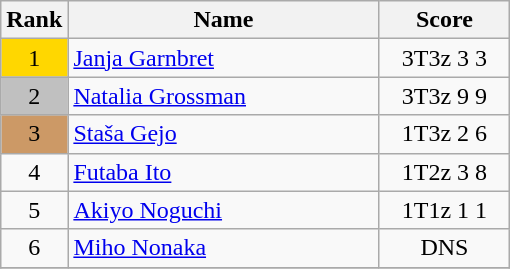<table class="wikitable">
<tr>
<th>Rank</th>
<th width = "200">Name</th>
<th width = "80">Score</th>
</tr>
<tr>
<td align="center" style="background: gold">1</td>
<td> <a href='#'>Janja Garnbret</a></td>
<td align="center">3T3z 3 3</td>
</tr>
<tr>
<td align="center" style="background: silver">2</td>
<td> <a href='#'>Natalia Grossman</a></td>
<td align="center">3T3z 9 9</td>
</tr>
<tr>
<td align="center" style="background: #cc9966">3</td>
<td> <a href='#'>Staša Gejo</a></td>
<td align="center">1T3z 2 6</td>
</tr>
<tr>
<td align="center">4</td>
<td> <a href='#'>Futaba Ito</a></td>
<td align="center">1T2z 3 8</td>
</tr>
<tr>
<td align="center">5</td>
<td> <a href='#'>Akiyo Noguchi</a></td>
<td align="center">1T1z 1 1</td>
</tr>
<tr>
<td align="center">6</td>
<td> <a href='#'>Miho Nonaka</a></td>
<td align="center">DNS</td>
</tr>
<tr>
</tr>
</table>
